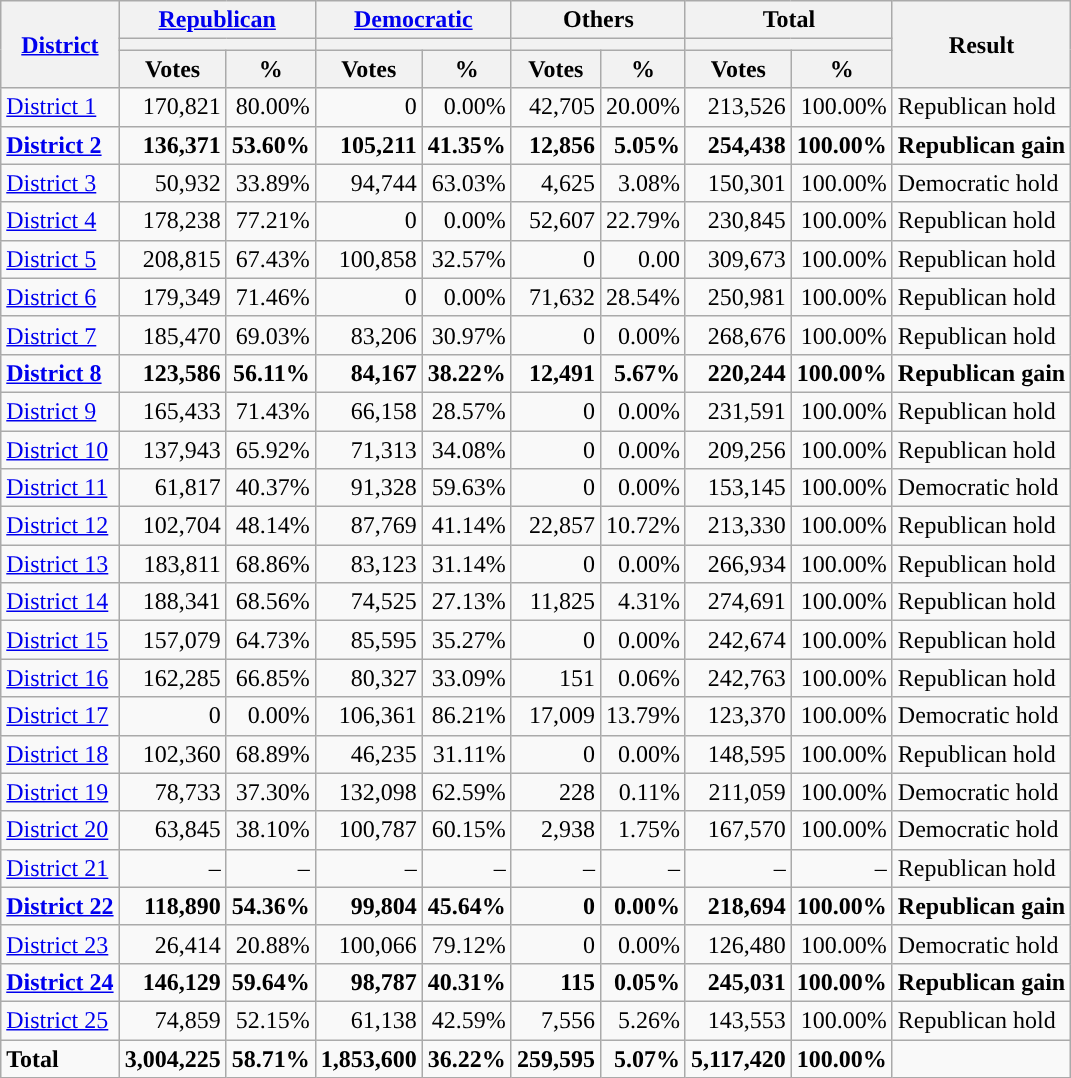<table class="wikitable plainrowheaders sortable" style="font-size:100%; text-align:right;">
<tr>
<th scope=col rowspan=3><a href='#'>District</a></th>
<th scope=col colspan=2><a href='#'>Republican</a></th>
<th scope=col colspan=2><a href='#'>Democratic</a></th>
<th scope=col colspan=2>Others</th>
<th scope=col colspan=2>Total</th>
<th scope=col rowspan=3>Result</th>
</tr>
<tr>
<th scope=col colspan=2 style="background:"></th>
<th scope=col colspan=2 style="background:"></th>
<th scope=col colspan=2></th>
<th scope=col colspan=2></th>
</tr>
<tr>
<th scope=col data-sort-type="number">Votes</th>
<th scope=col data-sort-type="number">%</th>
<th scope=col data-sort-type="number">Votes</th>
<th scope=col data-sort-type="number">%</th>
<th scope=col data-sort-type="number">Votes</th>
<th scope=col data-sort-type="number">%</th>
<th scope=col data-sort-type="number">Votes</th>
<th scope=col data-sort-type="number">%</th>
</tr>
<tr>
<td align=left><a href='#'>District 1</a></td>
<td>170,821</td>
<td>80.00%</td>
<td>0</td>
<td>0.00%</td>
<td>42,705</td>
<td>20.00%</td>
<td>213,526</td>
<td>100.00%</td>
<td align=left>Republican hold</td>
</tr>
<tr>
<td align=left><strong><a href='#'>District 2</a></strong></td>
<td><strong>136,371</strong></td>
<td><strong>53.60%</strong></td>
<td><strong>105,211</strong></td>
<td><strong>41.35%</strong></td>
<td><strong>12,856</strong></td>
<td><strong>5.05%</strong></td>
<td><strong>254,438</strong></td>
<td><strong>100.00%</strong></td>
<td align=left><strong>Republican gain</strong></td>
</tr>
<tr>
<td align=left><a href='#'>District 3</a></td>
<td>50,932</td>
<td>33.89%</td>
<td>94,744</td>
<td>63.03%</td>
<td>4,625</td>
<td>3.08%</td>
<td>150,301</td>
<td>100.00%</td>
<td align=left>Democratic hold</td>
</tr>
<tr>
<td align=left><a href='#'>District 4</a></td>
<td>178,238</td>
<td>77.21%</td>
<td>0</td>
<td>0.00%</td>
<td>52,607</td>
<td>22.79%</td>
<td>230,845</td>
<td>100.00%</td>
<td align=left>Republican hold</td>
</tr>
<tr>
<td align=left><a href='#'>District 5</a></td>
<td>208,815</td>
<td>67.43%</td>
<td>100,858</td>
<td>32.57%</td>
<td>0</td>
<td>0.00</td>
<td>309,673</td>
<td>100.00%</td>
<td align=left>Republican hold</td>
</tr>
<tr>
<td align=left><a href='#'>District 6</a></td>
<td>179,349</td>
<td>71.46%</td>
<td>0</td>
<td>0.00%</td>
<td>71,632</td>
<td>28.54%</td>
<td>250,981</td>
<td>100.00%</td>
<td align=left>Republican hold</td>
</tr>
<tr>
<td align=left><a href='#'>District 7</a></td>
<td>185,470</td>
<td>69.03%</td>
<td>83,206</td>
<td>30.97%</td>
<td>0</td>
<td>0.00%</td>
<td>268,676</td>
<td>100.00%</td>
<td align=left>Republican hold</td>
</tr>
<tr>
<td align=left><strong><a href='#'>District 8</a></strong></td>
<td><strong>123,586</strong></td>
<td><strong>56.11%</strong></td>
<td><strong>84,167</strong></td>
<td><strong>38.22%</strong></td>
<td><strong>12,491</strong></td>
<td><strong>5.67%</strong></td>
<td><strong>220,244</strong></td>
<td><strong>100.00%</strong></td>
<td align=left><strong>Republican gain</strong></td>
</tr>
<tr>
<td align=left><a href='#'>District 9</a></td>
<td>165,433</td>
<td>71.43%</td>
<td>66,158</td>
<td>28.57%</td>
<td>0</td>
<td>0.00%</td>
<td>231,591</td>
<td>100.00%</td>
<td align=left>Republican hold</td>
</tr>
<tr>
<td align=left><a href='#'>District 10</a></td>
<td>137,943</td>
<td>65.92%</td>
<td>71,313</td>
<td>34.08%</td>
<td>0</td>
<td>0.00%</td>
<td>209,256</td>
<td>100.00%</td>
<td align=left>Republican hold</td>
</tr>
<tr>
<td align=left><a href='#'>District 11</a></td>
<td>61,817</td>
<td>40.37%</td>
<td>91,328</td>
<td>59.63%</td>
<td>0</td>
<td>0.00%</td>
<td>153,145</td>
<td>100.00%</td>
<td align=left>Democratic hold</td>
</tr>
<tr>
<td align=left><a href='#'>District 12</a></td>
<td>102,704</td>
<td>48.14%</td>
<td>87,769</td>
<td>41.14%</td>
<td>22,857</td>
<td>10.72%</td>
<td>213,330</td>
<td>100.00%</td>
<td align=left>Republican hold</td>
</tr>
<tr>
<td align=left><a href='#'>District 13</a></td>
<td>183,811</td>
<td>68.86%</td>
<td>83,123</td>
<td>31.14%</td>
<td>0</td>
<td>0.00%</td>
<td>266,934</td>
<td>100.00%</td>
<td align=left>Republican hold</td>
</tr>
<tr>
<td align=left><a href='#'>District 14</a></td>
<td>188,341</td>
<td>68.56%</td>
<td>74,525</td>
<td>27.13%</td>
<td>11,825</td>
<td>4.31%</td>
<td>274,691</td>
<td>100.00%</td>
<td align=left>Republican hold</td>
</tr>
<tr>
<td align=left><a href='#'>District 15</a></td>
<td>157,079</td>
<td>64.73%</td>
<td>85,595</td>
<td>35.27%</td>
<td>0</td>
<td>0.00%</td>
<td>242,674</td>
<td>100.00%</td>
<td align=left>Republican hold</td>
</tr>
<tr>
<td align=left><a href='#'>District 16</a></td>
<td>162,285</td>
<td>66.85%</td>
<td>80,327</td>
<td>33.09%</td>
<td>151</td>
<td>0.06%</td>
<td>242,763</td>
<td>100.00%</td>
<td align=left>Republican hold</td>
</tr>
<tr>
<td align=left><a href='#'>District 17</a></td>
<td>0</td>
<td>0.00%</td>
<td>106,361</td>
<td>86.21%</td>
<td>17,009</td>
<td>13.79%</td>
<td>123,370</td>
<td>100.00%</td>
<td align=left>Democratic hold</td>
</tr>
<tr>
<td align=left><a href='#'>District 18</a></td>
<td>102,360</td>
<td>68.89%</td>
<td>46,235</td>
<td>31.11%</td>
<td>0</td>
<td>0.00%</td>
<td>148,595</td>
<td>100.00%</td>
<td align=left>Republican hold</td>
</tr>
<tr>
<td align=left><a href='#'>District 19</a></td>
<td>78,733</td>
<td>37.30%</td>
<td>132,098</td>
<td>62.59%</td>
<td>228</td>
<td>0.11%</td>
<td>211,059</td>
<td>100.00%</td>
<td align=left>Democratic hold</td>
</tr>
<tr>
<td align=left><a href='#'>District 20</a></td>
<td>63,845</td>
<td>38.10%</td>
<td>100,787</td>
<td>60.15%</td>
<td>2,938</td>
<td>1.75%</td>
<td>167,570</td>
<td>100.00%</td>
<td align=left>Democratic hold</td>
</tr>
<tr>
<td align=left><a href='#'>District 21</a></td>
<td>–</td>
<td>–</td>
<td>–</td>
<td>–</td>
<td>–</td>
<td>–</td>
<td>–</td>
<td>–</td>
<td align=left>Republican hold</td>
</tr>
<tr>
<td align=left><strong><a href='#'>District 22</a></strong></td>
<td><strong>118,890</strong></td>
<td><strong>54.36%</strong></td>
<td><strong>99,804</strong></td>
<td><strong>45.64%</strong></td>
<td><strong>0</strong></td>
<td><strong>0.00%</strong></td>
<td><strong>218,694</strong></td>
<td><strong>100.00%</strong></td>
<td align=left><strong>Republican gain</strong></td>
</tr>
<tr>
<td align=left><a href='#'>District 23</a></td>
<td>26,414</td>
<td>20.88%</td>
<td>100,066</td>
<td>79.12%</td>
<td>0</td>
<td>0.00%</td>
<td>126,480</td>
<td>100.00%</td>
<td align=left>Democratic hold</td>
</tr>
<tr>
<td align=left><strong><a href='#'>District 24</a></strong></td>
<td><strong>146,129</strong></td>
<td><strong>59.64%</strong></td>
<td><strong>98,787</strong></td>
<td><strong>40.31%</strong></td>
<td><strong>115</strong></td>
<td><strong>0.05%</strong></td>
<td><strong>245,031</strong></td>
<td><strong>100.00%</strong></td>
<td align=left><strong>Republican gain</strong></td>
</tr>
<tr>
<td align=left><a href='#'>District 25</a></td>
<td>74,859</td>
<td>52.15%</td>
<td>61,138</td>
<td>42.59%</td>
<td>7,556</td>
<td>5.26%</td>
<td>143,553</td>
<td>100.00%</td>
<td align=left>Republican hold</td>
</tr>
<tr class="sortbottom" style="font-weight:bold">
<td align=left>Total</td>
<td>3,004,225</td>
<td>58.71%</td>
<td>1,853,600</td>
<td>36.22%</td>
<td>259,595</td>
<td>5.07%</td>
<td>5,117,420</td>
<td>100.00%</td>
<td></td>
</tr>
</table>
